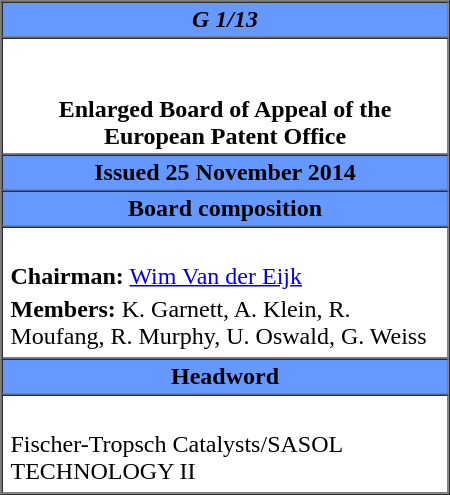<table cellpadding="2" cellspacing="0" border="1" align="right" style="margin-left: 0.5em" width=300px>
<tr>
<th bgcolor="6699FF"><strong><em>G 1/13</em></strong></th>
</tr>
<tr>
<td align="center"><br><br><strong>Enlarged Board of Appeal of the European Patent Office</strong></td>
</tr>
<tr>
<th bgcolor="6699FF">Issued 25 November 2014</th>
</tr>
<tr>
<th bgcolor="6699FF"><strong>Board composition</strong></th>
</tr>
<tr>
<td><br><table align="center">
<tr>
<td><strong>Chairman:</strong> <a href='#'>Wim Van der Eijk</a></td>
</tr>
<tr>
<td><strong>Members:</strong> K. Garnett, A. Klein, R. Moufang, R. Murphy, U. Oswald, G. Weiss</td>
</tr>
</table>
</td>
</tr>
<tr>
<th bgcolor="6699FF"><strong>Headword</strong></th>
</tr>
<tr>
<td><br><table align="center">
<tr>
<td>Fischer-Tropsch Catalysts/SASOL TECHNOLOGY II</td>
</tr>
</table>
</td>
</tr>
<tr>
</tr>
</table>
